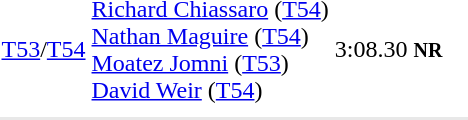<table>
<tr>
<td><a href='#'>T53</a>/<a href='#'>T54</a></td>
<td><a href='#'>Richard Chiassaro</a> (<a href='#'>T54</a>)<br><a href='#'>Nathan Maguire</a> (<a href='#'>T54</a>)<br><a href='#'>Moatez Jomni</a> (<a href='#'>T53</a>)<br><a href='#'>David Weir</a> (<a href='#'>T54</a>) <br></td>
<td>3:08.30 <small><strong>NR</strong></small></td>
<td></td>
<td></td>
<td></td>
<td></td>
</tr>
<tr>
<td colspan=7></td>
</tr>
<tr>
</tr>
<tr bgcolor= e8e8e8>
<td colspan=7></td>
</tr>
</table>
